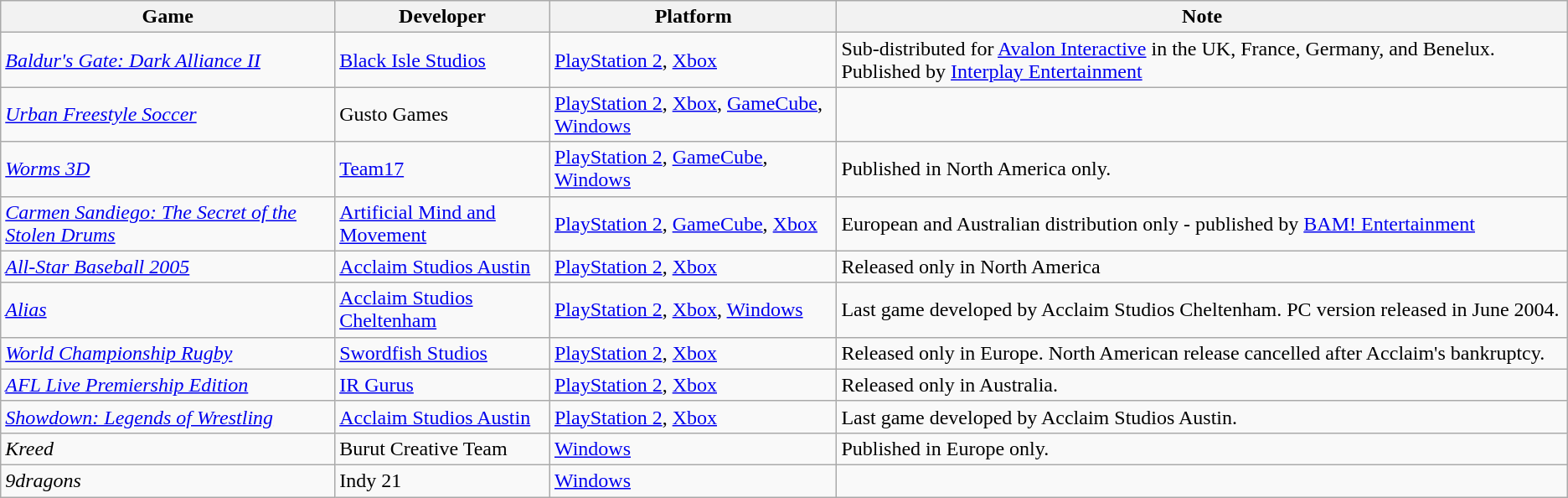<table class="wikitable sortable">
<tr>
<th>Game</th>
<th>Developer</th>
<th>Platform</th>
<th>Note</th>
</tr>
<tr>
<td><em><a href='#'>Baldur's Gate: Dark Alliance II</a></em></td>
<td><a href='#'>Black Isle Studios</a></td>
<td><a href='#'>PlayStation 2</a>, <a href='#'>Xbox</a></td>
<td>Sub-distributed for <a href='#'>Avalon Interactive</a> in the UK, France, Germany, and Benelux. Published by <a href='#'>Interplay Entertainment</a></td>
</tr>
<tr>
<td><em><a href='#'>Urban Freestyle Soccer</a></em></td>
<td>Gusto Games</td>
<td><a href='#'>PlayStation 2</a>, <a href='#'>Xbox</a>, <a href='#'>GameCube</a>, <a href='#'>Windows</a></td>
<td></td>
</tr>
<tr>
<td><em><a href='#'>Worms 3D</a></em></td>
<td><a href='#'>Team17</a></td>
<td><a href='#'>PlayStation 2</a>, <a href='#'>GameCube</a>, <a href='#'>Windows</a></td>
<td>Published in North America only.</td>
</tr>
<tr>
<td><em><a href='#'>Carmen Sandiego: The Secret of the Stolen Drums</a></em></td>
<td><a href='#'>Artificial Mind and Movement</a></td>
<td><a href='#'>PlayStation 2</a>, <a href='#'>GameCube</a>, <a href='#'>Xbox</a></td>
<td>European and Australian distribution only - published by <a href='#'>BAM! Entertainment</a></td>
</tr>
<tr>
<td><em><a href='#'>All-Star Baseball 2005</a></em></td>
<td><a href='#'>Acclaim Studios Austin</a></td>
<td><a href='#'>PlayStation 2</a>,  <a href='#'>Xbox</a></td>
<td>Released only in North America</td>
</tr>
<tr>
<td><em><a href='#'>Alias</a></em></td>
<td><a href='#'>Acclaim Studios Cheltenham</a></td>
<td><a href='#'>PlayStation 2</a>, <a href='#'>Xbox</a>, <a href='#'>Windows</a></td>
<td>Last game developed by Acclaim Studios Cheltenham. PC version released in June 2004.</td>
</tr>
<tr>
<td><em><a href='#'>World Championship Rugby</a></em></td>
<td><a href='#'>Swordfish Studios</a></td>
<td><a href='#'>PlayStation 2</a>,  <a href='#'>Xbox</a></td>
<td>Released only in Europe. North American release cancelled after Acclaim's bankruptcy.</td>
</tr>
<tr>
<td><em><a href='#'>AFL Live Premiership Edition</a></em></td>
<td><a href='#'>IR Gurus</a></td>
<td><a href='#'>PlayStation 2</a>, <a href='#'>Xbox</a></td>
<td>Released only in Australia.</td>
</tr>
<tr>
<td><em><a href='#'>Showdown: Legends of Wrestling</a></em></td>
<td><a href='#'>Acclaim Studios Austin</a></td>
<td><a href='#'>PlayStation 2</a>,  <a href='#'>Xbox</a></td>
<td>Last game developed by Acclaim Studios Austin.</td>
</tr>
<tr>
<td><em>Kreed</em></td>
<td>Burut Creative Team</td>
<td><a href='#'>Windows</a></td>
<td>Published in Europe only.</td>
</tr>
<tr>
<td><em>9dragons</em></td>
<td>Indy 21</td>
<td><a href='#'>Windows</a></td>
<td></td>
</tr>
</table>
